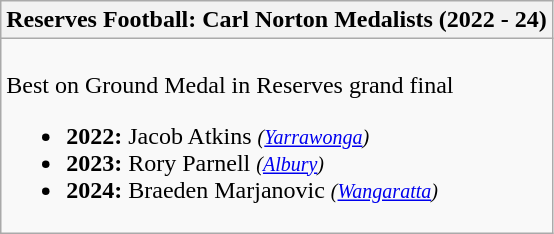<table class="wikitable collapsible collapsed">
<tr>
<th>Reserves Football: Carl Norton Medalists (2022 - 24)</th>
</tr>
<tr>
<td><br>Best on Ground Medal in Reserves grand final<ul><li><strong>2022:</strong>  Jacob Atkins <small><em>(<a href='#'>Yarrawonga</a>)</em></small></li><li><strong>2023:</strong>  Rory Parnell <small><em>(<a href='#'>Albury</a>)</em></small></li><li><strong>2024:</strong>  Braeden Marjanovic <small><em>(<a href='#'>Wangaratta</a>)</em></small></li></ul></td>
</tr>
</table>
